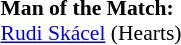<table style="width:100%; font-size:90%;">
<tr>
<td><br><strong>Man of the Match:</strong>
<br> <a href='#'>Rudi Skácel</a> (Hearts)</td>
</tr>
</table>
